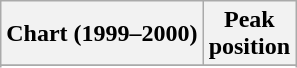<table class="wikitable sortable plainrowheaders" style="text-align:center">
<tr>
<th scope="col">Chart (1999–2000)</th>
<th scope="col">Peak<br>position</th>
</tr>
<tr>
</tr>
<tr>
</tr>
<tr>
</tr>
</table>
